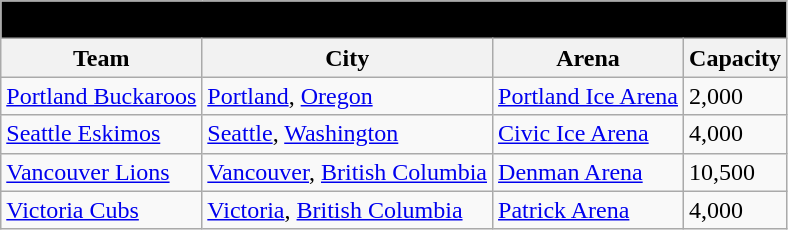<table class="wikitable" style="width:auto">
<tr>
<td bgcolor="#000000" align="center" colspan="6"><strong><span>1929–30 Pacific Coast Hockey League</span></strong></td>
</tr>
<tr>
<th>Team</th>
<th>City</th>
<th>Arena</th>
<th>Capacity</th>
</tr>
<tr>
<td><a href='#'>Portland Buckaroos</a></td>
<td><a href='#'>Portland</a>, <a href='#'>Oregon</a></td>
<td><a href='#'>Portland Ice Arena</a></td>
<td>2,000</td>
</tr>
<tr>
<td><a href='#'>Seattle Eskimos</a></td>
<td><a href='#'>Seattle</a>, <a href='#'>Washington</a></td>
<td><a href='#'>Civic Ice Arena</a></td>
<td>4,000</td>
</tr>
<tr>
<td><a href='#'>Vancouver Lions</a></td>
<td><a href='#'>Vancouver</a>, <a href='#'>British Columbia</a></td>
<td><a href='#'>Denman Arena</a></td>
<td>10,500</td>
</tr>
<tr>
<td><a href='#'>Victoria Cubs</a></td>
<td><a href='#'>Victoria</a>, <a href='#'>British Columbia</a></td>
<td><a href='#'>Patrick Arena</a></td>
<td>4,000</td>
</tr>
</table>
